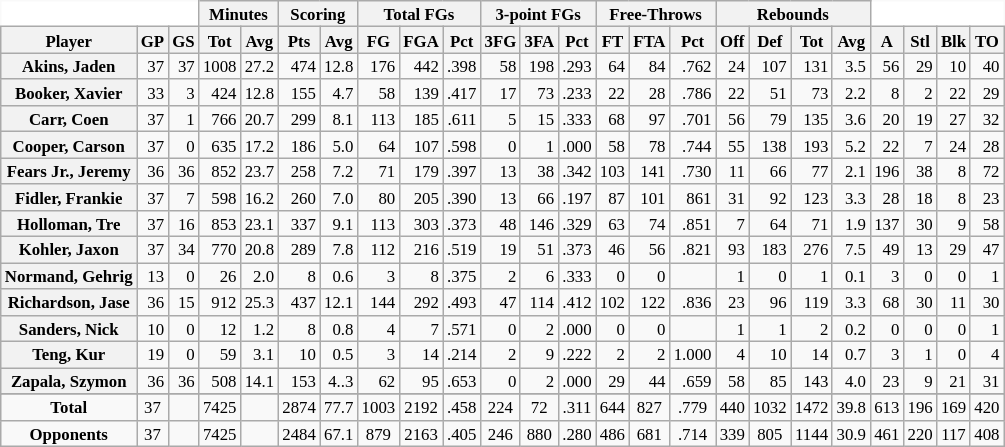<table class="wikitable sortable" style="font-size:70%;">
<tr>
<th colspan="3" style="border-top-style:hidden; border-left-style:hidden; background: white;"></th>
<th colspan="2" style=>Minutes</th>
<th colspan="2" style=>Scoring</th>
<th colspan="3" style=>Total FGs</th>
<th colspan="3" style=>3-point FGs</th>
<th colspan="3" style=>Free-Throws</th>
<th colspan="4" style=>Rebounds</th>
<th colspan="4" style="border-top-style:hidden; border-right-style:hidden; background: white;"></th>
</tr>
<tr>
<th scope="col" style=>Player</th>
<th scope="col" style=>GP</th>
<th scope="col" style=>GS</th>
<th scope="col" style=>Tot</th>
<th scope="col" style=>Avg</th>
<th scope="col" style=>Pts</th>
<th scope="col" style=>Avg</th>
<th scope="col" style=>FG</th>
<th scope="col" style=>FGA</th>
<th scope="col" style=>Pct</th>
<th scope="col" style=>3FG</th>
<th scope="col" style=>3FA</th>
<th scope="col" style=>Pct</th>
<th scope="col" style=>FT</th>
<th scope="col" style=>FTA</th>
<th scope="col" style=>Pct</th>
<th scope="col" style=>Off</th>
<th scope="col" style=>Def</th>
<th scope="col" style=>Tot</th>
<th scope="col" style=>Avg</th>
<th scope="col" style=>A</th>
<th scope="col" style=>Stl</th>
<th scope="col" style=>Blk</th>
<th scope="col" style=>TO</th>
</tr>
<tr>
<th style=white-space:nowrap>Akins, Jaden</th>
<td style="text-align:right;">37</td>
<td style="text-align:right;">37</td>
<td style="text-align:right;">1008</td>
<td style="text-align:right;">27.2</td>
<td style="text-align:right;">474</td>
<td style="text-align:right;">12.8</td>
<td style="text-align:right;">176</td>
<td style="text-align:right;">442</td>
<td style="text-align:right;">.398</td>
<td style="text-align:right;">58</td>
<td style="text-align:right;">198</td>
<td style="text-align:right;">.293</td>
<td style="text-align:right;">64</td>
<td style="text-align:right;">84</td>
<td style="text-align:right;">.762</td>
<td style="text-align:right;">24</td>
<td style="text-align:right;">107</td>
<td style="text-align:right;">131</td>
<td style="text-align:right;">3.5</td>
<td style="text-align:right;">56</td>
<td style="text-align:right;">29</td>
<td style="text-align:right;">10</td>
<td style="text-align:right;">40</td>
</tr>
<tr>
<th style=white-space:nowrap>Booker, Xavier</th>
<td style="text-align:right;">33</td>
<td style="text-align:right;">3</td>
<td style="text-align:right;">424</td>
<td style="text-align:right;">12.8</td>
<td style="text-align:right;">155</td>
<td style="text-align:right;">4.7</td>
<td style="text-align:right;">58</td>
<td style="text-align:right;">139</td>
<td style="text-align:right;">.417</td>
<td style="text-align:right;">17</td>
<td style="text-align:right;">73</td>
<td style="text-align:right;">.233</td>
<td style="text-align:right;">22</td>
<td style="text-align:right;">28</td>
<td style="text-align:right;">.786</td>
<td style="text-align:right;">22</td>
<td style="text-align:right;">51</td>
<td style="text-align:right;">73</td>
<td style="text-align:right;">2.2</td>
<td style="text-align:right;">8</td>
<td style="text-align:right;">2</td>
<td style="text-align:right;">22</td>
<td style="text-align:right;">29</td>
</tr>
<tr>
<th style=white-space:nowrap>Carr, Coen</th>
<td style="text-align:right;">37</td>
<td style="text-align:right;">1</td>
<td style="text-align:right;">766</td>
<td style="text-align:right;">20.7</td>
<td style="text-align:right;">299</td>
<td style="text-align:right;">8.1</td>
<td style="text-align:right;">113</td>
<td style="text-align:right;">185</td>
<td style="text-align:right;">.611</td>
<td style="text-align:right;">5</td>
<td style="text-align:right;">15</td>
<td style="text-align:right;">.333</td>
<td style="text-align:right;">68</td>
<td style="text-align:right;">97</td>
<td style="text-align:right;">.701</td>
<td style="text-align:right;">56</td>
<td style="text-align:right;">79</td>
<td style="text-align:right;">135</td>
<td style="text-align:right;">3.6</td>
<td style="text-align:right;">20</td>
<td style="text-align:right;">19</td>
<td style="text-align:right;">27</td>
<td style="text-align:right;">32</td>
</tr>
<tr>
<th style=white-space:nowrap>Cooper, Carson</th>
<td style="text-align:right;">37</td>
<td style="text-align:right;">0</td>
<td style="text-align:right;">635</td>
<td style="text-align:right;">17.2</td>
<td style="text-align:right;">186</td>
<td style="text-align:right;">5.0</td>
<td style="text-align:right;">64</td>
<td style="text-align:right;">107</td>
<td style="text-align:right;">.598</td>
<td style="text-align:right;">0</td>
<td style="text-align:right;">1</td>
<td style="text-align:right;">.000</td>
<td style="text-align:right;">58</td>
<td style="text-align:right;">78</td>
<td style="text-align:right;">.744</td>
<td style="text-align:right;">55</td>
<td style="text-align:right;">138</td>
<td style="text-align:right;">193</td>
<td style="text-align:right;">5.2</td>
<td style="text-align:right;">22</td>
<td style="text-align:right;">7</td>
<td style="text-align:right;">24</td>
<td style="text-align:right;">28</td>
</tr>
<tr>
<th style=white-space:nowrap>Fears Jr., Jeremy</th>
<td style="text-align:right;">36</td>
<td style="text-align:right;">36</td>
<td style="text-align:right;">852</td>
<td style="text-align:right;">23.7</td>
<td style="text-align:right;">258</td>
<td style="text-align:right;">7.2</td>
<td style="text-align:right;">71</td>
<td style="text-align:right;">179</td>
<td style="text-align:right;">.397</td>
<td style="text-align:right;">13</td>
<td style="text-align:right;">38</td>
<td style="text-align:right;">.342</td>
<td style="text-align:right;">103</td>
<td style="text-align:right;">141</td>
<td style="text-align:right;">.730</td>
<td style="text-align:right;">11</td>
<td style="text-align:right;">66</td>
<td style="text-align:right;">77</td>
<td style="text-align:right;">2.1</td>
<td style="text-align:right;">196</td>
<td style="text-align:right;">38</td>
<td style="text-align:right;">8</td>
<td style="text-align:right;">72</td>
</tr>
<tr>
<th style=white-space:nowrap>Fidler, Frankie</th>
<td style="text-align:right;">37</td>
<td style="text-align:right;">7</td>
<td style="text-align:right;">598</td>
<td style="text-align:right;">16.2</td>
<td style="text-align:right;">260</td>
<td style="text-align:right;">7.0</td>
<td style="text-align:right;">80</td>
<td style="text-align:right;">205</td>
<td style="text-align:right;">.390</td>
<td style="text-align:right;">13</td>
<td style="text-align:right;">66</td>
<td style="text-align:right;">.197</td>
<td style="text-align:right;">87</td>
<td style="text-align:right;">101</td>
<td style="text-align:right;">861</td>
<td style="text-align:right;">31</td>
<td style="text-align:right;">92</td>
<td style="text-align:right;">123</td>
<td style="text-align:right;">3.3</td>
<td style="text-align:right;">28</td>
<td style="text-align:right;">18</td>
<td style="text-align:right;">8</td>
<td style="text-align:right;">23</td>
</tr>
<tr>
<th style=white-space:nowrap>Holloman, Tre</th>
<td style="text-align:right;">37</td>
<td style="text-align:right;">16</td>
<td style="text-align:right;">853</td>
<td style="text-align:right;">23.1</td>
<td style="text-align:right;">337</td>
<td style="text-align:right;">9.1</td>
<td style="text-align:right;">113</td>
<td style="text-align:right;">303</td>
<td style="text-align:right;">.373</td>
<td style="text-align:right;">48</td>
<td style="text-align:right;">146</td>
<td style="text-align:right;">.329</td>
<td style="text-align:right;">63</td>
<td style="text-align:right;">74</td>
<td style="text-align:right;">.851</td>
<td style="text-align:right;">7</td>
<td style="text-align:right;">64</td>
<td style="text-align:right;">71</td>
<td style="text-align:right;">1.9</td>
<td style="text-align:right;">137</td>
<td style="text-align:right;">30</td>
<td style="text-align:right;">9</td>
<td style="text-align:right;">58</td>
</tr>
<tr>
<th style=white-space:nowrap>Kohler, Jaxon</th>
<td style="text-align:right;">37</td>
<td style="text-align:right;">34</td>
<td style="text-align:right;">770</td>
<td style="text-align:right;">20.8</td>
<td style="text-align:right;">289</td>
<td style="text-align:right;">7.8</td>
<td style="text-align:right;">112</td>
<td style="text-align:right;">216</td>
<td style="text-align:right;">.519</td>
<td style="text-align:right;">19</td>
<td style="text-align:right;">51</td>
<td style="text-align:right;">.373</td>
<td style="text-align:right;">46</td>
<td style="text-align:right;">56</td>
<td style="text-align:right;">.821</td>
<td style="text-align:right;">93</td>
<td style="text-align:right;">183</td>
<td style="text-align:right;">276</td>
<td style="text-align:right;">7.5</td>
<td style="text-align:right;">49</td>
<td style="text-align:right;">13</td>
<td style="text-align:right;">29</td>
<td style="text-align:right;">47</td>
</tr>
<tr>
<th style=white-space:nowrap>Normand, Gehrig</th>
<td style="text-align:right;">13</td>
<td style="text-align:right;">0</td>
<td style="text-align:right;">26</td>
<td style="text-align:right;">2.0</td>
<td style="text-align:right;">8</td>
<td style="text-align:right;">0.6</td>
<td style="text-align:right;">3</td>
<td style="text-align:right;">8</td>
<td style="text-align:right;">.375</td>
<td style="text-align:right;">2</td>
<td style="text-align:right;">6</td>
<td style="text-align:right;">.333</td>
<td style="text-align:right;">0</td>
<td style="text-align:right;">0</td>
<td style="text-align:right;"></td>
<td style="text-align:right;">1</td>
<td style="text-align:right;">0</td>
<td style="text-align:right;">1</td>
<td style="text-align:right;">0.1</td>
<td style="text-align:right;">3</td>
<td style="text-align:right;">0</td>
<td style="text-align:right;">0</td>
<td style="text-align:right;">1</td>
</tr>
<tr>
<th style=white-space:nowrap>Richardson, Jase</th>
<td style="text-align:right;">36</td>
<td style="text-align:right;">15</td>
<td style="text-align:right;">912</td>
<td style="text-align:right;">25.3</td>
<td style="text-align:right;">437</td>
<td style="text-align:right;">12.1</td>
<td style="text-align:right;">144</td>
<td style="text-align:right;">292</td>
<td style="text-align:right;">.493</td>
<td style="text-align:right;">47</td>
<td style="text-align:right;">114</td>
<td style="text-align:right;">.412</td>
<td style="text-align:right;">102</td>
<td style="text-align:right;">122</td>
<td style="text-align:right;">.836</td>
<td style="text-align:right;">23</td>
<td style="text-align:right;">96</td>
<td style="text-align:right;">119</td>
<td style="text-align:right;">3.3</td>
<td style="text-align:right;">68</td>
<td style="text-align:right;">30</td>
<td style="text-align:right;">11</td>
<td style="text-align:right;">30</td>
</tr>
<tr>
<th style=white-space:nowrap>Sanders, Nick</th>
<td style="text-align:right;">10</td>
<td style="text-align:right;">0</td>
<td style="text-align:right;">12</td>
<td style="text-align:right;">1.2</td>
<td style="text-align:right;">8</td>
<td style="text-align:right;">0.8</td>
<td style="text-align:right;">4</td>
<td style="text-align:right;">7</td>
<td style="text-align:right;">.571</td>
<td style="text-align:right;">0</td>
<td style="text-align:right;">2</td>
<td style="text-align:right;">.000</td>
<td style="text-align:right;">0</td>
<td style="text-align:right;">0</td>
<td style="text-align:right;"></td>
<td style="text-align:right;">1</td>
<td style="text-align:right;">1</td>
<td style="text-align:right;">2</td>
<td style="text-align:right;">0.2</td>
<td style="text-align:right;">0</td>
<td style="text-align:right;">0</td>
<td style="text-align:right;">0</td>
<td style="text-align:right;">1</td>
</tr>
<tr>
<th style=white-space:nowrap>Teng, Kur</th>
<td style="text-align:right;">19</td>
<td style="text-align:right;">0</td>
<td style="text-align:right;">59</td>
<td style="text-align:right;">3.1</td>
<td style="text-align:right;">10</td>
<td style="text-align:right;">0.5</td>
<td style="text-align:right;">3</td>
<td style="text-align:right;">14</td>
<td style="text-align:right;">.214</td>
<td style="text-align:right;">2</td>
<td style="text-align:right;">9</td>
<td style="text-align:right;">.222</td>
<td style="text-align:right;">2</td>
<td style="text-align:right;">2</td>
<td style="text-align:right;">1.000</td>
<td style="text-align:right;">4</td>
<td style="text-align:right;">10</td>
<td style="text-align:right;">14</td>
<td style="text-align:right;">0.7</td>
<td style="text-align:right;">3</td>
<td style="text-align:right;">1</td>
<td style="text-align:right;">0</td>
<td style="text-align:right;">4</td>
</tr>
<tr>
<th style=white-space:nowrap>Zapala, Szymon</th>
<td style="text-align:right;">36</td>
<td style="text-align:right;">36</td>
<td style="text-align:right;">508</td>
<td style="text-align:right;">14.1</td>
<td style="text-align:right;">153</td>
<td style="text-align:right;">4..3</td>
<td style="text-align:right;">62</td>
<td style="text-align:right;">95</td>
<td style="text-align:right;">.653</td>
<td style="text-align:right;">0</td>
<td style="text-align:right;">2</td>
<td style="text-align:right;">.000</td>
<td style="text-align:right;">29</td>
<td style="text-align:right;">44</td>
<td style="text-align:right;">.659</td>
<td style="text-align:right;">58</td>
<td style="text-align:right;">85</td>
<td style="text-align:right;">143</td>
<td style="text-align:right;">4.0</td>
<td style="text-align:right;">23</td>
<td style="text-align:right;">9</td>
<td style="text-align:right;">21</td>
<td style="text-align:right;">31</td>
</tr>
<tr>
</tr>
<tr class="sortbottom" style=>
<td align="center" style=><strong>Total</strong></td>
<td align="center" style=>37</td>
<td align="center" style=></td>
<td align="center" style=>7425</td>
<td align="center" style=></td>
<td align="center" style=>2874</td>
<td align="center" style=>77.7</td>
<td align="center" style=>1003</td>
<td align="center" style=>2192</td>
<td align="center" style=>.458</td>
<td align="center" style=>224</td>
<td align="center" style=>72</td>
<td align="center" style=>.311</td>
<td align="center" style=>644</td>
<td align="center" style=>827</td>
<td align="center" style=>.779</td>
<td align="center" style=>440</td>
<td align="center" style=>1032</td>
<td align="center" style=>1472</td>
<td align="center" style=>39.8</td>
<td align="center" style=>613</td>
<td align="center" style=>196</td>
<td align="center" style=>169</td>
<td align="center" style=>420</td>
</tr>
<tr class="sortbottom" style="text-align:center;">
<td><strong>Opponents</strong></td>
<td>37</td>
<td style="text-align:center;"></td>
<td>7425</td>
<td style="text-align:center;"></td>
<td>2484</td>
<td>67.1</td>
<td>879</td>
<td>2163</td>
<td>.405</td>
<td>246</td>
<td>880</td>
<td>.280</td>
<td>486</td>
<td>681</td>
<td>.714</td>
<td>339</td>
<td>805</td>
<td>1144</td>
<td>30.9</td>
<td>461</td>
<td>220</td>
<td>117</td>
<td>408</td>
</tr>
</table>
